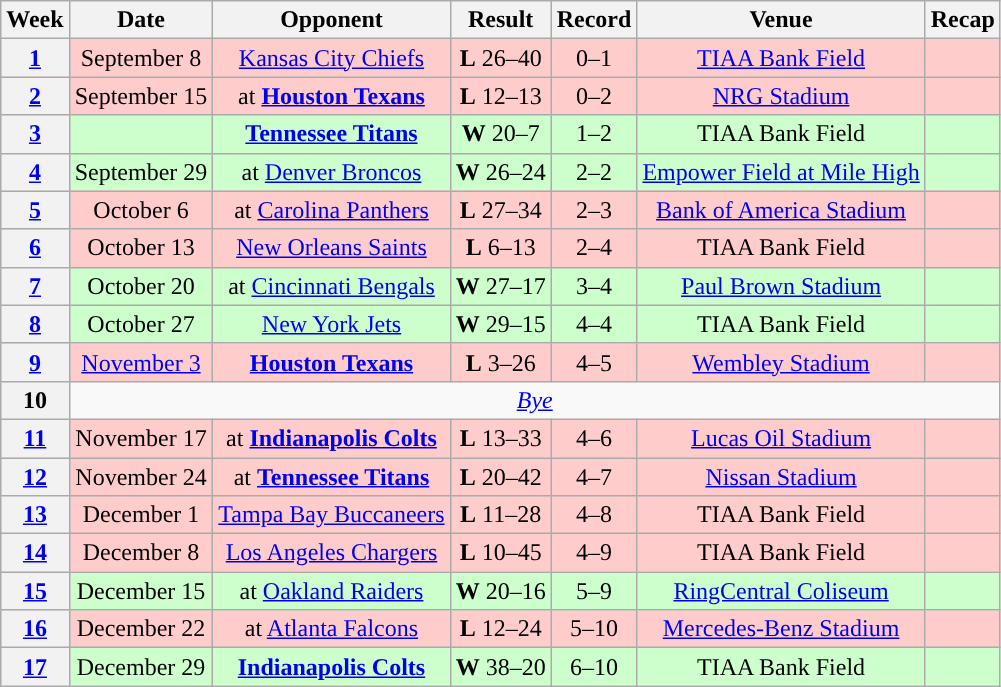<table class="wikitable" style="text-align:center">
<tr>
<th>Week</th>
<th>Date</th>
<th>Opponent</th>
<th>Result</th>
<th>Record</th>
<th>Venue</th>
<th>Recap</th>
</tr>
<tr style="background:#fcc">
<th><a href='#'>1</a></th>
<td>September 8</td>
<td><a href='#'>Kansas City Chiefs</a></td>
<td><strong>L</strong> 26–40</td>
<td>0–1</td>
<td><a href='#'>TIAA Bank Field</a></td>
<td></td>
</tr>
<tr style="background:#fcc">
<th><a href='#'>2</a></th>
<td>September 15</td>
<td>at <strong><a href='#'>Houston Texans</a></strong></td>
<td><strong>L</strong> 12–13</td>
<td>0–2</td>
<td><a href='#'>NRG Stadium</a></td>
<td></td>
</tr>
<tr style="background:#cfc">
<th><a href='#'>3</a></th>
<td></td>
<td><strong><a href='#'>Tennessee Titans</a></strong></td>
<td><strong>W</strong> 20–7</td>
<td>1–2</td>
<td>TIAA Bank Field</td>
<td></td>
</tr>
<tr style="background:#cfc">
<th><a href='#'>4</a></th>
<td>September 29</td>
<td>at <a href='#'>Denver Broncos</a></td>
<td><strong>W</strong> 26–24</td>
<td>2–2</td>
<td><a href='#'>Empower Field at Mile High</a></td>
<td></td>
</tr>
<tr style="background:#fcc">
<th><a href='#'>5</a></th>
<td>October 6</td>
<td>at <a href='#'>Carolina Panthers</a></td>
<td><strong>L</strong> 27–34</td>
<td>2–3</td>
<td><a href='#'>Bank of America Stadium</a></td>
<td></td>
</tr>
<tr style="background:#fcc">
<th><a href='#'>6</a></th>
<td>October 13</td>
<td><a href='#'>New Orleans Saints</a></td>
<td><strong>L</strong> 6–13</td>
<td>2–4</td>
<td>TIAA Bank Field</td>
<td></td>
</tr>
<tr style="background:#cfc">
<th><a href='#'>7</a></th>
<td>October 20</td>
<td>at <a href='#'>Cincinnati Bengals</a></td>
<td><strong>W</strong> 27–17</td>
<td>3–4</td>
<td><a href='#'>Paul Brown Stadium</a></td>
<td></td>
</tr>
<tr style="background:#cfc">
<th><a href='#'>8</a></th>
<td>October 27</td>
<td><a href='#'>New York Jets</a></td>
<td><strong>W</strong> 29–15</td>
<td>4–4</td>
<td>TIAA Bank Field</td>
<td></td>
</tr>
<tr style="background:#fcc">
<th><a href='#'>9</a></th>
<td><a href='#'>November 3</a></td>
<td><strong><a href='#'>Houston Texans</a></strong></td>
<td><strong>L</strong> 3–26</td>
<td>4–5</td>
<td> <a href='#'>Wembley Stadium</a> </td>
<td></td>
</tr>
<tr>
<th>10</th>
<td colspan="6"><em><a href='#'>Bye</a></em></td>
</tr>
<tr style="background:#fcc">
<th><a href='#'>11</a></th>
<td>November 17</td>
<td>at <strong><a href='#'>Indianapolis Colts</a></strong></td>
<td><strong>L</strong> 13–33</td>
<td>4–6</td>
<td><a href='#'>Lucas Oil Stadium</a></td>
<td></td>
</tr>
<tr style="background:#fcc">
<th><a href='#'>12</a></th>
<td>November 24</td>
<td>at <strong><a href='#'>Tennessee Titans</a></strong></td>
<td><strong>L</strong> 20–42</td>
<td>4–7</td>
<td><a href='#'>Nissan Stadium</a></td>
<td></td>
</tr>
<tr style="background:#fcc">
<th><a href='#'>13</a></th>
<td>December 1</td>
<td><a href='#'>Tampa Bay Buccaneers</a></td>
<td><strong>L</strong> 11–28</td>
<td>4–8</td>
<td>TIAA Bank Field</td>
<td></td>
</tr>
<tr style="background:#fcc">
<th><a href='#'>14</a></th>
<td>December 8</td>
<td><a href='#'>Los Angeles Chargers</a></td>
<td><strong>L</strong> 10–45</td>
<td>4–9</td>
<td>TIAA Bank Field</td>
<td></td>
</tr>
<tr style="background:#cfc">
<th><a href='#'>15</a></th>
<td>December 15</td>
<td>at <a href='#'>Oakland Raiders</a></td>
<td><strong>W</strong> 20–16</td>
<td>5–9</td>
<td><a href='#'>RingCentral Coliseum</a></td>
<td></td>
</tr>
<tr style="background:#fcc">
<th><a href='#'>16</a></th>
<td>December 22</td>
<td>at <a href='#'>Atlanta Falcons</a></td>
<td><strong>L</strong> 12–24</td>
<td>5–10</td>
<td><a href='#'>Mercedes-Benz Stadium</a></td>
<td></td>
</tr>
<tr style="background:#cfc">
<th><a href='#'>17</a></th>
<td>December 29</td>
<td><strong><a href='#'>Indianapolis Colts</a></strong></td>
<td><strong>W</strong> 38–20</td>
<td>6–10</td>
<td>TIAA Bank Field</td>
<td></td>
</tr>
</table>
